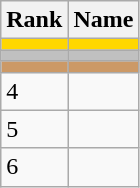<table class="wikitable">
<tr>
<th>Rank</th>
<th>Name</th>
</tr>
<tr style="background:gold;">
<td></td>
<td></td>
</tr>
<tr style="background:silver;">
<td></td>
<td></td>
</tr>
<tr style="background:#CC9966;">
<td></td>
<td></td>
</tr>
<tr>
<td>4</td>
<td></td>
</tr>
<tr>
<td>5</td>
<td></td>
</tr>
<tr>
<td>6</td>
<td></td>
</tr>
</table>
